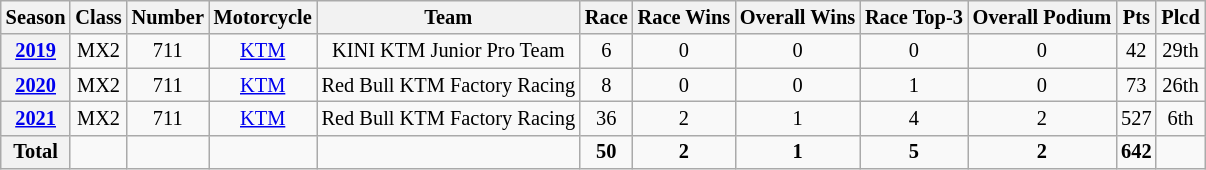<table class="wikitable" style="font-size: 85%; text-align:center">
<tr>
<th>Season</th>
<th>Class</th>
<th>Number</th>
<th>Motorcycle</th>
<th>Team</th>
<th>Race</th>
<th>Race Wins</th>
<th>Overall Wins</th>
<th>Race Top-3</th>
<th>Overall Podium</th>
<th>Pts</th>
<th>Plcd</th>
</tr>
<tr>
<th><a href='#'>2019</a></th>
<td>MX2</td>
<td>711</td>
<td><a href='#'>KTM</a></td>
<td>KINI KTM Junior Pro Team</td>
<td>6</td>
<td>0</td>
<td>0</td>
<td>0</td>
<td>0</td>
<td>42</td>
<td>29th</td>
</tr>
<tr>
<th><a href='#'>2020</a></th>
<td>MX2</td>
<td>711</td>
<td><a href='#'>KTM</a></td>
<td>Red Bull KTM Factory Racing</td>
<td>8</td>
<td>0</td>
<td>0</td>
<td>1</td>
<td>0</td>
<td>73</td>
<td>26th</td>
</tr>
<tr>
<th><a href='#'>2021</a></th>
<td>MX2</td>
<td>711</td>
<td><a href='#'>KTM</a></td>
<td>Red Bull KTM Factory Racing</td>
<td>36</td>
<td>2</td>
<td>1</td>
<td>4</td>
<td>2</td>
<td>527</td>
<td>6th</td>
</tr>
<tr>
<th>Total</th>
<td></td>
<td></td>
<td></td>
<td></td>
<td><strong>50</strong></td>
<td><strong>2</strong></td>
<td><strong>1</strong></td>
<td><strong>5</strong></td>
<td><strong>2</strong></td>
<td><strong>642</strong></td>
<td></td>
</tr>
</table>
